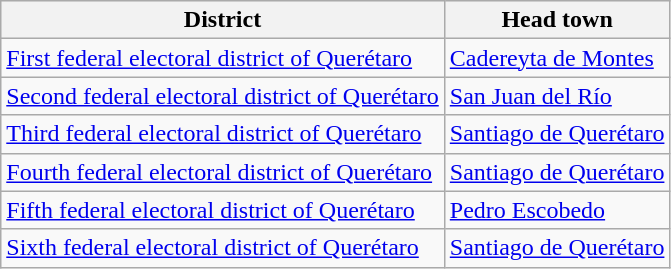<table class="wikitable" border="1">
<tr style="background:#efefef;">
<th><strong>District</strong></th>
<th><strong>Head town</strong></th>
</tr>
<tr>
<td><a href='#'>First federal electoral district of Querétaro</a></td>
<td><a href='#'>Cadereyta de Montes</a></td>
</tr>
<tr>
<td><a href='#'>Second federal electoral district of Querétaro</a></td>
<td><a href='#'>San Juan del Río</a></td>
</tr>
<tr>
<td><a href='#'>Third federal electoral district of Querétaro</a></td>
<td><a href='#'>Santiago de Querétaro</a></td>
</tr>
<tr>
<td><a href='#'>Fourth federal electoral district of Querétaro</a></td>
<td><a href='#'>Santiago de Querétaro</a></td>
</tr>
<tr>
<td><a href='#'>Fifth federal electoral district of Querétaro</a></td>
<td><a href='#'>Pedro Escobedo</a></td>
</tr>
<tr>
<td><a href='#'>Sixth federal electoral district of Querétaro</a></td>
<td><a href='#'>Santiago de Querétaro</a></td>
</tr>
</table>
